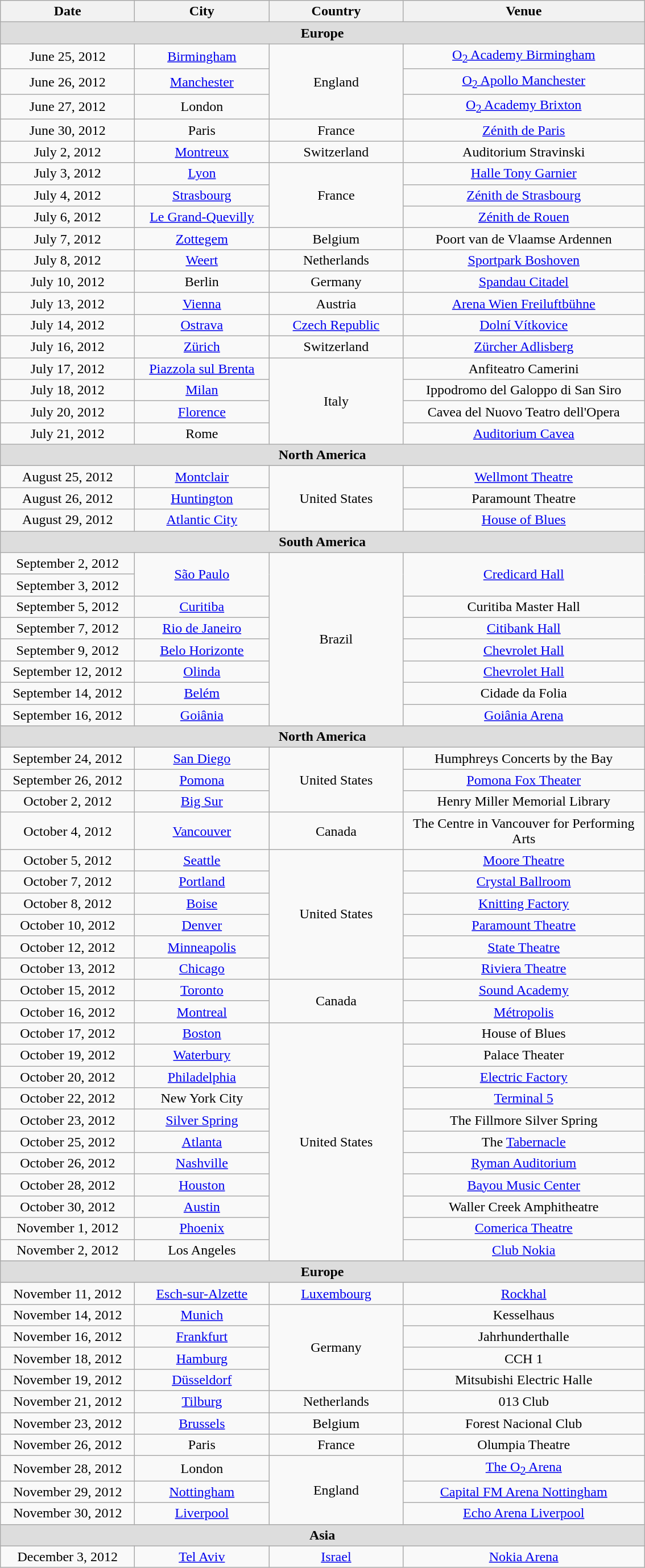<table class="wikitable" style="text-align:center;">
<tr>
<th width="150">Date</th>
<th width="150">City</th>
<th width="150">Country</th>
<th width="275">Venue</th>
</tr>
<tr style="background:#ddd;">
<td colspan="4"><strong>Europe</strong></td>
</tr>
<tr>
<td>June 25, 2012</td>
<td><a href='#'>Birmingham</a></td>
<td rowspan="3">England</td>
<td><a href='#'>O<sub>2</sub> Academy Birmingham</a></td>
</tr>
<tr>
<td>June 26, 2012</td>
<td><a href='#'>Manchester</a></td>
<td><a href='#'>O<sub>2</sub> Apollo Manchester</a></td>
</tr>
<tr>
<td>June 27, 2012</td>
<td>London</td>
<td><a href='#'>O<sub>2</sub> Academy Brixton</a></td>
</tr>
<tr>
<td>June 30, 2012</td>
<td>Paris</td>
<td>France</td>
<td><a href='#'>Zénith de Paris</a></td>
</tr>
<tr>
<td>July 2, 2012</td>
<td><a href='#'>Montreux</a></td>
<td>Switzerland</td>
<td>Auditorium Stravinski</td>
</tr>
<tr>
<td>July 3, 2012</td>
<td><a href='#'>Lyon</a></td>
<td rowspan="3">France</td>
<td><a href='#'>Halle Tony Garnier</a></td>
</tr>
<tr>
<td>July 4, 2012</td>
<td><a href='#'>Strasbourg</a></td>
<td><a href='#'>Zénith de Strasbourg</a></td>
</tr>
<tr>
<td>July 6, 2012</td>
<td><a href='#'>Le Grand-Quevilly</a></td>
<td><a href='#'>Zénith de Rouen</a></td>
</tr>
<tr>
<td>July 7, 2012</td>
<td><a href='#'>Zottegem</a></td>
<td>Belgium</td>
<td>Poort van de Vlaamse Ardennen</td>
</tr>
<tr>
<td>July 8, 2012</td>
<td><a href='#'>Weert</a></td>
<td>Netherlands</td>
<td><a href='#'>Sportpark Boshoven</a></td>
</tr>
<tr>
<td>July 10, 2012</td>
<td>Berlin</td>
<td>Germany</td>
<td><a href='#'>Spandau Citadel</a></td>
</tr>
<tr>
<td>July 13, 2012</td>
<td><a href='#'>Vienna</a></td>
<td>Austria</td>
<td><a href='#'>Arena Wien Freiluftbühne</a></td>
</tr>
<tr>
<td>July 14, 2012</td>
<td><a href='#'>Ostrava</a></td>
<td><a href='#'>Czech Republic</a></td>
<td><a href='#'>Dolní Vítkovice</a></td>
</tr>
<tr>
<td>July 16, 2012</td>
<td><a href='#'>Zürich</a></td>
<td>Switzerland</td>
<td><a href='#'>Zürcher Adlisberg</a></td>
</tr>
<tr>
<td>July 17, 2012</td>
<td><a href='#'>Piazzola sul Brenta</a></td>
<td rowspan="4">Italy</td>
<td>Anfiteatro Camerini</td>
</tr>
<tr>
<td>July 18, 2012</td>
<td><a href='#'>Milan</a></td>
<td>Ippodromo del Galoppo di San Siro</td>
</tr>
<tr>
<td>July 20, 2012</td>
<td><a href='#'>Florence</a></td>
<td>Cavea del Nuovo Teatro dell'Opera</td>
</tr>
<tr>
<td>July 21, 2012</td>
<td>Rome</td>
<td><a href='#'>Auditorium Cavea</a></td>
</tr>
<tr style="background:#ddd;">
<td colspan="4"><strong>North America</strong></td>
</tr>
<tr>
<td>August 25, 2012</td>
<td><a href='#'>Montclair</a></td>
<td rowspan="3">United States</td>
<td><a href='#'>Wellmont Theatre</a></td>
</tr>
<tr>
<td>August 26, 2012</td>
<td><a href='#'>Huntington</a></td>
<td>Paramount Theatre</td>
</tr>
<tr>
<td>August 29, 2012</td>
<td><a href='#'>Atlantic City</a></td>
<td><a href='#'>House of Blues</a></td>
</tr>
<tr style="background:#ddd;">
<td colspan="4"><strong>South America</strong></td>
</tr>
<tr>
<td>September 2, 2012</td>
<td rowspan="2"><a href='#'>São Paulo</a></td>
<td rowspan="8">Brazil</td>
<td rowspan="2"><a href='#'>Credicard Hall</a></td>
</tr>
<tr>
<td>September 3, 2012</td>
</tr>
<tr>
<td>September 5, 2012</td>
<td><a href='#'>Curitiba</a></td>
<td>Curitiba Master Hall</td>
</tr>
<tr>
<td>September 7, 2012</td>
<td><a href='#'>Rio de Janeiro</a></td>
<td><a href='#'>Citibank Hall</a></td>
</tr>
<tr>
<td>September 9, 2012</td>
<td><a href='#'>Belo Horizonte</a></td>
<td><a href='#'>Chevrolet Hall</a></td>
</tr>
<tr>
<td>September 12, 2012</td>
<td><a href='#'>Olinda</a></td>
<td><a href='#'>Chevrolet Hall</a></td>
</tr>
<tr>
<td>September 14, 2012</td>
<td><a href='#'>Belém</a></td>
<td>Cidade da Folia</td>
</tr>
<tr>
<td>September 16, 2012</td>
<td><a href='#'>Goiânia</a></td>
<td><a href='#'>Goiânia Arena</a></td>
</tr>
<tr style="background:#ddd;">
<td colspan="4"><strong>North America</strong></td>
</tr>
<tr>
<td>September 24, 2012</td>
<td><a href='#'>San Diego</a></td>
<td rowspan="3">United States</td>
<td>Humphreys Concerts by the Bay</td>
</tr>
<tr>
<td>September 26, 2012</td>
<td><a href='#'>Pomona</a></td>
<td><a href='#'>Pomona Fox Theater</a></td>
</tr>
<tr>
<td>October 2, 2012</td>
<td><a href='#'>Big Sur</a></td>
<td>Henry Miller Memorial Library</td>
</tr>
<tr>
<td>October 4, 2012</td>
<td><a href='#'>Vancouver</a></td>
<td>Canada</td>
<td>The Centre in Vancouver for Performing Arts</td>
</tr>
<tr>
<td>October 5, 2012</td>
<td><a href='#'>Seattle</a></td>
<td rowspan="6">United States</td>
<td><a href='#'>Moore Theatre</a></td>
</tr>
<tr>
<td>October 7, 2012</td>
<td><a href='#'>Portland</a></td>
<td><a href='#'>Crystal Ballroom</a></td>
</tr>
<tr>
<td>October 8, 2012</td>
<td><a href='#'>Boise</a></td>
<td><a href='#'>Knitting Factory</a></td>
</tr>
<tr>
<td>October 10, 2012</td>
<td><a href='#'>Denver</a></td>
<td><a href='#'>Paramount Theatre</a></td>
</tr>
<tr>
<td>October 12, 2012</td>
<td><a href='#'>Minneapolis</a></td>
<td><a href='#'>State Theatre</a></td>
</tr>
<tr>
<td>October 13, 2012</td>
<td><a href='#'>Chicago</a></td>
<td><a href='#'>Riviera Theatre</a></td>
</tr>
<tr>
<td>October 15, 2012</td>
<td><a href='#'>Toronto</a></td>
<td rowspan="2">Canada</td>
<td><a href='#'>Sound Academy</a></td>
</tr>
<tr>
<td>October 16, 2012</td>
<td><a href='#'>Montreal</a></td>
<td><a href='#'>Métropolis</a></td>
</tr>
<tr>
<td>October 17, 2012</td>
<td><a href='#'>Boston</a></td>
<td rowspan="11">United States</td>
<td>House of Blues</td>
</tr>
<tr>
<td>October 19, 2012</td>
<td><a href='#'>Waterbury</a></td>
<td>Palace Theater</td>
</tr>
<tr>
<td>October 20, 2012</td>
<td><a href='#'>Philadelphia</a></td>
<td><a href='#'>Electric Factory</a></td>
</tr>
<tr>
<td>October 22, 2012</td>
<td>New York City</td>
<td><a href='#'>Terminal 5</a></td>
</tr>
<tr>
<td>October 23, 2012</td>
<td><a href='#'>Silver Spring</a></td>
<td>The Fillmore Silver Spring</td>
</tr>
<tr>
<td>October 25, 2012</td>
<td><a href='#'>Atlanta</a></td>
<td>The <a href='#'>Tabernacle</a></td>
</tr>
<tr>
<td>October 26, 2012</td>
<td><a href='#'>Nashville</a></td>
<td><a href='#'>Ryman Auditorium</a></td>
</tr>
<tr>
<td>October 28, 2012</td>
<td><a href='#'>Houston</a></td>
<td><a href='#'>Bayou Music Center</a></td>
</tr>
<tr>
<td>October 30, 2012</td>
<td><a href='#'>Austin</a></td>
<td>Waller Creek Amphitheatre</td>
</tr>
<tr>
<td>November 1, 2012</td>
<td><a href='#'>Phoenix</a></td>
<td><a href='#'>Comerica Theatre</a></td>
</tr>
<tr>
<td>November 2, 2012</td>
<td>Los Angeles</td>
<td><a href='#'>Club Nokia</a></td>
</tr>
<tr style="background:#ddd;">
<td colspan="5"><strong>Europe</strong></td>
</tr>
<tr>
<td>November 11, 2012</td>
<td><a href='#'>Esch-sur-Alzette</a></td>
<td><a href='#'>Luxembourg</a></td>
<td><a href='#'>Rockhal</a></td>
</tr>
<tr>
<td>November 14, 2012</td>
<td><a href='#'>Munich</a></td>
<td rowspan="4">Germany</td>
<td>Kesselhaus</td>
</tr>
<tr>
<td>November 16, 2012</td>
<td><a href='#'>Frankfurt</a></td>
<td>Jahrhunderthalle</td>
</tr>
<tr>
<td>November 18, 2012</td>
<td><a href='#'>Hamburg</a></td>
<td>CCH 1</td>
</tr>
<tr>
<td>November 19, 2012</td>
<td><a href='#'>Düsseldorf</a></td>
<td>Mitsubishi Electric Halle</td>
</tr>
<tr>
<td>November 21, 2012</td>
<td><a href='#'>Tilburg</a></td>
<td>Netherlands</td>
<td>013 Club</td>
</tr>
<tr>
<td>November 23, 2012</td>
<td><a href='#'>Brussels</a></td>
<td>Belgium</td>
<td>Forest Nacional Club</td>
</tr>
<tr>
<td>November 26, 2012</td>
<td>Paris</td>
<td>France</td>
<td>Olumpia Theatre</td>
</tr>
<tr>
<td>November 28, 2012</td>
<td>London</td>
<td rowspan="3">England</td>
<td><a href='#'>The O<sub>2</sub> Arena</a></td>
</tr>
<tr>
<td>November 29, 2012</td>
<td><a href='#'>Nottingham</a></td>
<td><a href='#'>Capital FM Arena Nottingham</a></td>
</tr>
<tr>
<td>November 30, 2012</td>
<td><a href='#'>Liverpool</a></td>
<td><a href='#'>Echo Arena Liverpool</a></td>
</tr>
<tr style="background:#ddd;">
<td colspan="5"><strong>Asia</strong></td>
</tr>
<tr>
<td>December 3, 2012</td>
<td><a href='#'>Tel Aviv</a></td>
<td><a href='#'>Israel</a></td>
<td><a href='#'>Nokia Arena</a></td>
</tr>
</table>
